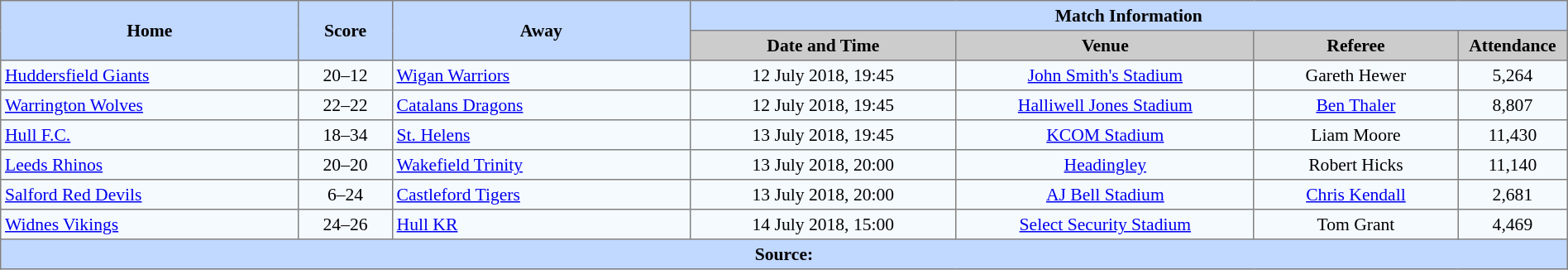<table border=1 style="border-collapse:collapse; font-size:90%; text-align:center;" cellpadding=3 cellspacing=0 width=100%>
<tr bgcolor=#C1D8FF>
<th rowspan=2 width=19%>Home</th>
<th rowspan=2 width=6%>Score</th>
<th rowspan=2 width=19%>Away</th>
<th colspan=4>Match Information</th>
</tr>
<tr bgcolor=#CCCCCC>
<th width=17%>Date and Time</th>
<th width=19%>Venue</th>
<th width=13%>Referee</th>
<th width=7%>Attendance</th>
</tr>
<tr bgcolor=#F5FAFF>
<td align=left> <a href='#'>Huddersfield Giants</a></td>
<td>20–12</td>
<td align=left> <a href='#'>Wigan Warriors</a></td>
<td>12 July 2018, 19:45</td>
<td><a href='#'>John Smith's Stadium</a></td>
<td>Gareth Hewer</td>
<td>5,264</td>
</tr>
<tr bgcolor=#F5FAFF>
<td align=left> <a href='#'>Warrington Wolves</a></td>
<td>22–22</td>
<td align=left> <a href='#'>Catalans Dragons</a></td>
<td>12 July 2018, 19:45</td>
<td><a href='#'>Halliwell Jones Stadium</a></td>
<td><a href='#'>Ben Thaler</a></td>
<td>8,807</td>
</tr>
<tr bgcolor=#F5FAFF>
<td align=left> <a href='#'>Hull F.C.</a></td>
<td>18–34</td>
<td align=left> <a href='#'>St. Helens</a></td>
<td>13 July 2018, 19:45</td>
<td><a href='#'>KCOM Stadium</a></td>
<td>Liam Moore</td>
<td>11,430</td>
</tr>
<tr bgcolor=#F5FAFF>
<td align=left> <a href='#'>Leeds Rhinos</a></td>
<td>20–20</td>
<td align=left> <a href='#'>Wakefield Trinity</a></td>
<td>13 July 2018, 20:00</td>
<td><a href='#'>Headingley</a></td>
<td>Robert Hicks</td>
<td>11,140</td>
</tr>
<tr bgcolor=#F5FAFF>
<td align=left> <a href='#'>Salford Red Devils</a></td>
<td>6–24</td>
<td align=left> <a href='#'>Castleford Tigers</a></td>
<td>13 July 2018, 20:00</td>
<td><a href='#'>AJ Bell Stadium</a></td>
<td><a href='#'>Chris Kendall</a></td>
<td>2,681</td>
</tr>
<tr bgcolor=#F5FAFF>
<td align=left> <a href='#'>Widnes Vikings</a></td>
<td>24–26</td>
<td align=left> <a href='#'>Hull KR</a></td>
<td>14 July 2018, 15:00</td>
<td><a href='#'>Select Security Stadium</a></td>
<td>Tom Grant</td>
<td>4,469</td>
</tr>
<tr style="background:#c1d8ff;">
<th colspan=7>Source:</th>
</tr>
</table>
